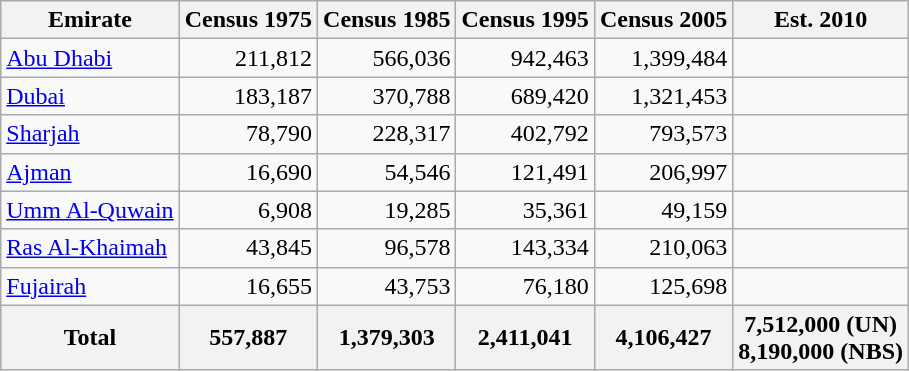<table class="wikitable sortable">
<tr>
<th>Emirate</th>
<th>Census 1975</th>
<th>Census 1985</th>
<th>Census 1995</th>
<th>Census 2005</th>
<th>Est. 2010</th>
</tr>
<tr>
<td><a href='#'>Abu Dhabi</a></td>
<td align="right">211,812</td>
<td align="right">566,036</td>
<td align="right">942,463</td>
<td align="right">1,399,484</td>
<td></td>
</tr>
<tr>
<td><a href='#'>Dubai</a></td>
<td align="right">183,187</td>
<td align="right">370,788</td>
<td align="right">689,420</td>
<td align="right">1,321,453</td>
<td></td>
</tr>
<tr>
<td><a href='#'>Sharjah</a></td>
<td align="right">78,790</td>
<td align="right">228,317</td>
<td align="right">402,792</td>
<td align="right">793,573</td>
<td></td>
</tr>
<tr>
<td><a href='#'>Ajman</a></td>
<td align="right">16,690</td>
<td align="right">54,546</td>
<td align="right">121,491</td>
<td align="right">206,997</td>
<td></td>
</tr>
<tr>
<td><a href='#'>Umm Al-Quwain</a></td>
<td align="right">6,908</td>
<td align="right">19,285</td>
<td align="right">35,361</td>
<td align="right">49,159</td>
<td></td>
</tr>
<tr>
<td><a href='#'>Ras Al-Khaimah</a></td>
<td align="right">43,845</td>
<td align="right">96,578</td>
<td align="right">143,334</td>
<td align="right">210,063</td>
<td></td>
</tr>
<tr>
<td><a href='#'>Fujairah</a></td>
<td align="right">16,655</td>
<td align="right">43,753</td>
<td align="right">76,180</td>
<td align="right">125,698</td>
<td></td>
</tr>
<tr>
<th>Total</th>
<th>557,887</th>
<th>1,379,303</th>
<th>2,411,041</th>
<th>4,106,427</th>
<th>7,512,000 (UN)<br>8,190,000 (NBS)</th>
</tr>
</table>
